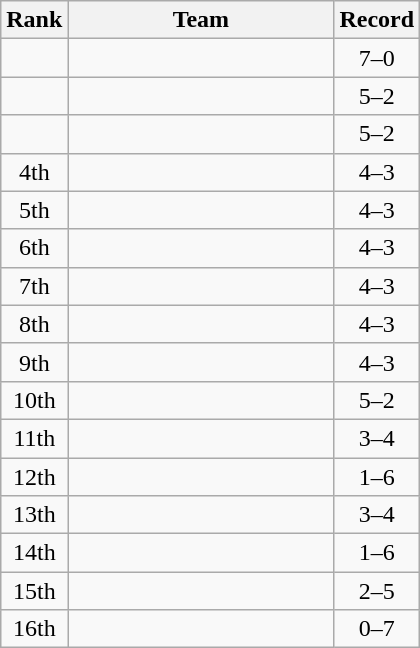<table class=wikitable style="text-align:center;">
<tr>
<th>Rank</th>
<th width=170>Team</th>
<th>Record</th>
</tr>
<tr>
<td></td>
<td align=left></td>
<td align=center>7–0</td>
</tr>
<tr>
<td></td>
<td align=left></td>
<td align=center>5–2</td>
</tr>
<tr>
<td></td>
<td align=left></td>
<td align=center>5–2</td>
</tr>
<tr>
<td>4th</td>
<td align=left></td>
<td align=center>4–3</td>
</tr>
<tr>
<td>5th</td>
<td align=left></td>
<td align=center>4–3</td>
</tr>
<tr>
<td>6th</td>
<td align=left></td>
<td align=center>4–3</td>
</tr>
<tr>
<td>7th</td>
<td align=left></td>
<td align=center>4–3</td>
</tr>
<tr>
<td>8th</td>
<td align=left></td>
<td align=center>4–3</td>
</tr>
<tr>
<td>9th</td>
<td align=left></td>
<td align=center>4–3</td>
</tr>
<tr>
<td>10th</td>
<td align=left></td>
<td align=center>5–2</td>
</tr>
<tr>
<td>11th</td>
<td align=left></td>
<td align=center>3–4</td>
</tr>
<tr>
<td>12th</td>
<td align=left></td>
<td align=center>1–6</td>
</tr>
<tr>
<td>13th</td>
<td align=left></td>
<td align=center>3–4</td>
</tr>
<tr>
<td>14th</td>
<td align=left></td>
<td align=center>1–6</td>
</tr>
<tr>
<td>15th</td>
<td align=left></td>
<td align=center>2–5</td>
</tr>
<tr>
<td>16th</td>
<td align=left></td>
<td align=center>0–7</td>
</tr>
</table>
